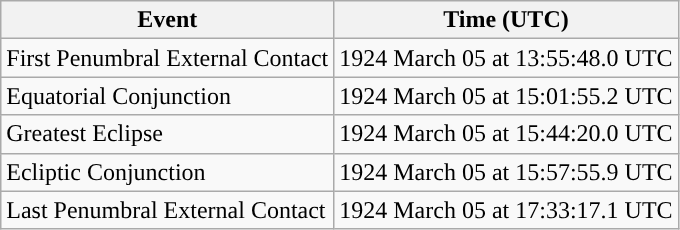<table class="wikitable">
<tr>
<th>Event</th>
<th>Time (UTC)</th>
</tr>
<tr>
<td>First Penumbral External Contact</td>
<td>1924 March 05 at 13:55:48.0 UTC</td>
</tr>
<tr>
<td>Equatorial Conjunction</td>
<td>1924 March 05 at 15:01:55.2 UTC</td>
</tr>
<tr>
<td>Greatest Eclipse</td>
<td>1924 March 05 at 15:44:20.0 UTC</td>
</tr>
<tr>
<td>Ecliptic Conjunction</td>
<td>1924 March 05 at 15:57:55.9 UTC</td>
</tr>
<tr>
<td>Last Penumbral External Contact</td>
<td>1924 March 05 at 17:33:17.1 UTC</td>
</tr>
</table>
